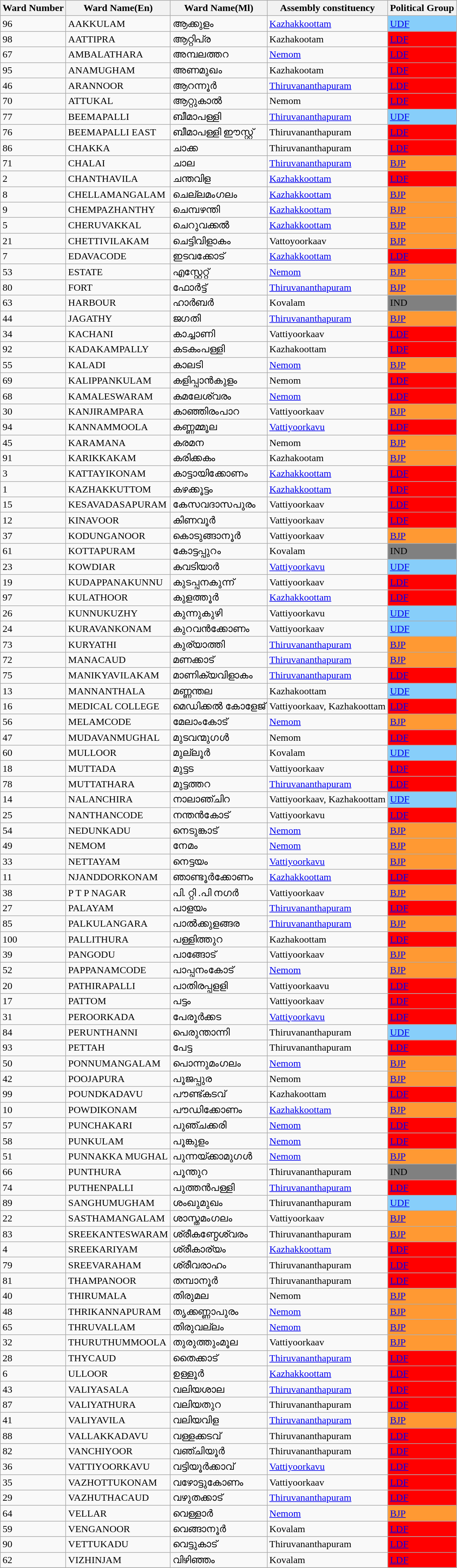<table class="sortable wikitable">
<tr>
<th>Ward Number</th>
<th>Ward Name(En)</th>
<th>Ward Name(Ml)</th>
<th>Assembly constituency</th>
<th>Political Group</th>
</tr>
<tr>
<td>96</td>
<td>AAKKULAM</td>
<td>ആക്കുളം</td>
<td><a href='#'>Kazhakkoottam</a></td>
<td style="background:lightskyblue;"><a href='#'>UDF</a></td>
</tr>
<tr>
<td>98</td>
<td>AATTIPRA</td>
<td>ആറ്റിപ്ര</td>
<td>Kazhakootam</td>
<td style="background:red;"><a href='#'>LDF</a></td>
</tr>
<tr>
<td>67</td>
<td>AMBALATHARA</td>
<td>അമ്പലത്തറ</td>
<td><a href='#'>Nemom</a></td>
<td style="background:red;"><a href='#'>LDF</a></td>
</tr>
<tr>
<td>95</td>
<td>ANAMUGHAM</td>
<td>അണമുഖം</td>
<td>Kazhakootam</td>
<td style="background:red;"><a href='#'>LDF</a></td>
</tr>
<tr>
<td>46</td>
<td>ARANNOOR</td>
<td>ആറന്നൂര്‍</td>
<td><a href='#'>Thiruvananthapuram</a></td>
<td style="background:red;"><a href='#'>LDF</a></td>
</tr>
<tr>
<td>70</td>
<td>ATTUKAL</td>
<td>ആറ്റുകാല്‍</td>
<td>Nemom</td>
<td style="background:red;"><a href='#'>LDF</a></td>
</tr>
<tr>
<td>77</td>
<td>BEEMAPALLI</td>
<td>ബീമാപള്ളി</td>
<td><a href='#'>Thiruvananthapuram</a></td>
<td style="background:lightskyblue;"><a href='#'>UDF</a></td>
</tr>
<tr>
<td>76</td>
<td>BEEMAPALLI EAST</td>
<td>ബീമാപള്ളി ഈസ്റ്റ്‌</td>
<td>Thiruvananthapuram</td>
<td style="background:red;"><a href='#'>LDF</a></td>
</tr>
<tr>
<td>86</td>
<td>CHAKKA</td>
<td>ചാക്ക</td>
<td>Thiruvananthapuram</td>
<td style="background:red;"><a href='#'>LDF</a></td>
</tr>
<tr>
<td>71</td>
<td>CHALAI</td>
<td>ചാല</td>
<td><a href='#'>Thiruvananthapuram</a></td>
<td style="background:#FF9933"><a href='#'>BJP</a></td>
</tr>
<tr>
<td>2</td>
<td>CHANTHAVILA</td>
<td>ചന്തവിള</td>
<td><a href='#'>Kazhakkoottam</a></td>
<td style="background:red;"><a href='#'>LDF</a></td>
</tr>
<tr>
<td>8</td>
<td>CHELLAMANGALAM</td>
<td>ചെല്ലമംഗലം</td>
<td><a href='#'>Kazhakkoottam</a></td>
<td style="background:#FF9933"><a href='#'>BJP</a></td>
</tr>
<tr>
<td>9</td>
<td>CHEMPAZHANTHY</td>
<td>ചെമ്പഴന്തി</td>
<td><a href='#'>Kazhakkoottam</a></td>
<td style="background:#FF9933"><a href='#'>BJP</a></td>
</tr>
<tr>
<td>5</td>
<td>CHERUVAKKAL</td>
<td>ചെറുവക്കല്‍</td>
<td><a href='#'>Kazhakkoottam</a></td>
<td style="background:#FF9933"><a href='#'>BJP</a></td>
</tr>
<tr>
<td>21</td>
<td>CHETTIVILAKAM</td>
<td>ചെട്ടിവിളാകം</td>
<td>Vattoyoorkaav</td>
<td style="background:#FF9933"><a href='#'>BJP</a></td>
</tr>
<tr>
<td>7</td>
<td>EDAVACODE</td>
<td>ഇടവക്കോട്</td>
<td><a href='#'>Kazhakkoottam</a></td>
<td style="background:red;"><a href='#'>LDF</a></td>
</tr>
<tr>
<td>53</td>
<td>ESTATE</td>
<td>എസ്റ്റേറ്റ്‌</td>
<td><a href='#'>Nemom</a></td>
<td style="background:#FF9933"><a href='#'>BJP</a></td>
</tr>
<tr>
<td>80</td>
<td>FORT</td>
<td>ഫോര്‍ട്ട്</td>
<td><a href='#'>Thiruvananthapuram</a></td>
<td style="background:#FF9933"><a href='#'>BJP</a></td>
</tr>
<tr>
<td>63</td>
<td>HARBOUR</td>
<td>ഹാര്‍ബര്‍</td>
<td>Kovalam</td>
<td style="background:grey;">IND</td>
</tr>
<tr>
<td>44</td>
<td>JAGATHY</td>
<td>ജഗതി</td>
<td><a href='#'>Thiruvananthapuram</a></td>
<td style="background:#FF9933"><a href='#'>BJP</a></td>
</tr>
<tr>
<td>34</td>
<td>KACHANI</td>
<td>കാച്ചാണി</td>
<td>Vattiyoorkaav</td>
<td style="background:red;"><a href='#'>LDF</a></td>
</tr>
<tr>
<td>92</td>
<td>KADAKAMPALLY</td>
<td>കടകംപള്ളി</td>
<td>Kazhakoottam</td>
<td style="background:red;"><a href='#'>LDF</a></td>
</tr>
<tr>
<td>55</td>
<td>KALADI</td>
<td>കാലടി</td>
<td><a href='#'>Nemom</a></td>
<td style="background:#FF9933"><a href='#'>BJP</a></td>
</tr>
<tr>
<td>69</td>
<td>KALIPPANKULAM</td>
<td>കളിപ്പാന്‍കുളം</td>
<td>Nemom</td>
<td style="background:red;"><a href='#'>LDF</a></td>
</tr>
<tr>
<td>68</td>
<td>KAMALESWARAM</td>
<td>കമലേശ്വരം</td>
<td><a href='#'>Nemom</a></td>
<td style="background:red;"><a href='#'>LDF</a></td>
</tr>
<tr>
<td>30</td>
<td>KANJIRAMPARA</td>
<td>കാഞ്ഞിരംപാറ</td>
<td>Vattiyoorkaav</td>
<td style="background:#FF9933"><a href='#'>BJP</a></td>
</tr>
<tr>
<td>94</td>
<td>KANNAMMOOLA</td>
<td>കണ്ണമ്മൂല</td>
<td><a href='#'>Vattiyoorkavu</a></td>
<td style="background:red;"><a href='#'>LDF</a></td>
</tr>
<tr>
<td>45</td>
<td>KARAMANA</td>
<td>കരമന</td>
<td>Nemom</td>
<td style="background:#FF9933"><a href='#'>BJP</a></td>
</tr>
<tr>
<td>91</td>
<td>KARIKKAKAM</td>
<td>കരിക്കകം</td>
<td>Kazhakootam</td>
<td style="background:#FF9933"><a href='#'>BJP</a></td>
</tr>
<tr>
<td>3</td>
<td>KATTAYIKONAM</td>
<td>കാട്ടായിക്കോണം</td>
<td><a href='#'>Kazhakkoottam</a></td>
<td style="background:red;"><a href='#'>LDF</a></td>
</tr>
<tr>
<td>1</td>
<td>KAZHAKKUTTOM</td>
<td>കഴക്കൂട്ടം</td>
<td><a href='#'>Kazhakkoottam</a></td>
<td style="background:red;"><a href='#'>LDF</a></td>
</tr>
<tr>
<td>15</td>
<td>KESAVADASAPURAM</td>
<td>കേസവദാസപുരം</td>
<td>Vattiyoorkaav</td>
<td style="background:red;"><a href='#'>LDF</a></td>
</tr>
<tr>
<td>12</td>
<td>KINAVOOR</td>
<td>കിണവൂര്‍</td>
<td>Vattiyoorkaav</td>
<td style="background:red;"><a href='#'>LDF</a></td>
</tr>
<tr>
<td>37</td>
<td>KODUNGANOOR</td>
<td>കൊടുങ്ങാനൂര്‍</td>
<td>Vattiyoorkaav</td>
<td style="background:#FF9933"><a href='#'>BJP</a></td>
</tr>
<tr>
<td>61</td>
<td>KOTTAPURAM</td>
<td>കോട്ടപ്പുറം</td>
<td>Kovalam</td>
<td style="background:grey;">IND</td>
</tr>
<tr>
<td>23</td>
<td>KOWDIAR</td>
<td>കവടിയാര്‍</td>
<td><a href='#'>Vattiyoorkavu</a></td>
<td style="background:lightskyblue;"><a href='#'>UDF</a></td>
</tr>
<tr>
<td>19</td>
<td>KUDAPPANAKUNNU</td>
<td>കുടപ്പനകുന്ന്</td>
<td>Vattiyoorkaav</td>
<td style="background:red;"><a href='#'>LDF</a></td>
</tr>
<tr>
<td>97</td>
<td>KULATHOOR</td>
<td>കുളത്തൂര്‍</td>
<td><a href='#'>Kazhakkoottam</a></td>
<td style="background:red;"><a href='#'>LDF</a></td>
</tr>
<tr>
<td>26</td>
<td>KUNNUKUZHY</td>
<td>കുന്നുകുഴി</td>
<td>Vattiyoorkavu</td>
<td style="background:lightskyblue;"><a href='#'>UDF</a></td>
</tr>
<tr>
<td>24</td>
<td>KURAVANKONAM</td>
<td>കുറവന്‍ക്കോണം</td>
<td>Vattiyoorkaav</td>
<td style="background:lightskyblue;"><a href='#'>UDF</a></td>
</tr>
<tr>
<td>73</td>
<td>KURYATHI</td>
<td>കുര്യാത്തി</td>
<td><a href='#'>Thiruvananthapuram</a></td>
<td style="background:#FF9933"><a href='#'>BJP</a></td>
</tr>
<tr>
<td>72</td>
<td>MANACAUD</td>
<td>മണക്കാട്</td>
<td><a href='#'>Thiruvananthapuram</a></td>
<td style="background:#FF9933"><a href='#'>BJP</a></td>
</tr>
<tr>
<td>75</td>
<td>MANIKYAVILAKAM</td>
<td>മാണിക്യവിളാകം</td>
<td><a href='#'>Thiruvananthapuram</a></td>
<td style="background:red;"><a href='#'>LDF</a></td>
</tr>
<tr>
<td>13</td>
<td>MANNANTHALA</td>
<td>മണ്ണന്തല</td>
<td>Kazhakoottam</td>
<td style="background:lightskyblue;"><a href='#'>UDF</a></td>
</tr>
<tr>
<td>16</td>
<td>MEDICAL COLLEGE</td>
<td>മെഡിക്കല്‍ കോളേജ്</td>
<td>Vattiyoorkaav, Kazhakoottam</td>
<td style="background:red;"><a href='#'>LDF</a></td>
</tr>
<tr>
<td>56</td>
<td>MELAMCODE</td>
<td>മേലാംകോട്</td>
<td><a href='#'>Nemom</a></td>
<td style="background:#FF9933"><a href='#'>BJP</a></td>
</tr>
<tr>
<td>47</td>
<td>MUDAVANMUGHAL</td>
<td>മുടവന്മുഗള്‍</td>
<td>Nemom</td>
<td style="background:red;"><a href='#'>LDF</a></td>
</tr>
<tr>
<td>60</td>
<td>MULLOOR</td>
<td>മുല്ലൂര്‍</td>
<td>Kovalam</td>
<td style="background:lightskyblue;"><a href='#'>UDF</a></td>
</tr>
<tr>
<td>18</td>
<td>MUTTADA</td>
<td>മുട്ടട</td>
<td>Vattiyoorkaav</td>
<td style="background:red;"><a href='#'>LDF</a></td>
</tr>
<tr>
<td>78</td>
<td>MUTTATHARA</td>
<td>മുട്ടത്തറ</td>
<td><a href='#'>Thiruvananthapuram</a></td>
<td style="background:red;"><a href='#'>LDF</a></td>
</tr>
<tr>
<td>14</td>
<td>NALANCHIRA</td>
<td>നാലാഞ്ചിറ</td>
<td>Vattiyoorkaav, Kazhakoottam</td>
<td style="background:lightskyblue;"><a href='#'>UDF</a></td>
</tr>
<tr>
<td>25</td>
<td>NANTHANCODE</td>
<td>നന്തന്‍കോട്</td>
<td>Vattiyoorkavu</td>
<td style="background:red;"><a href='#'>LDF</a></td>
</tr>
<tr>
<td>54</td>
<td>NEDUNKADU</td>
<td>നെടുങ്കാട്</td>
<td><a href='#'>Nemom</a></td>
<td style="background:#FF9933"><a href='#'>BJP</a></td>
</tr>
<tr>
<td>49</td>
<td>NEMOM</td>
<td>നേമം</td>
<td><a href='#'>Nemom</a></td>
<td style="background:#FF9933"><a href='#'>BJP</a></td>
</tr>
<tr>
<td>33</td>
<td>NETTAYAM</td>
<td>നെട്ടയം</td>
<td><a href='#'>Vattiyoorkavu</a></td>
<td style="background:#FF9933"><a href='#'>BJP</a></td>
</tr>
<tr>
<td>11</td>
<td>NJANDDORKONAM</td>
<td>ഞാണ്ടൂര്‍ക്കോണം</td>
<td><a href='#'>Kazhakkoottam</a></td>
<td style="background:red;"><a href='#'>LDF</a></td>
</tr>
<tr>
<td>38</td>
<td>P T P NAGAR</td>
<td>പി. റ്റി .പി നഗര്‍</td>
<td>Vattiyoorkaav</td>
<td style="background:#FF9933"><a href='#'>BJP</a></td>
</tr>
<tr>
<td>27</td>
<td>PALAYAM</td>
<td>പാളയം</td>
<td><a href='#'>Thiruvananthapuram</a></td>
<td style="background:red;"><a href='#'>LDF</a></td>
</tr>
<tr>
<td>85</td>
<td>PALKULANGARA</td>
<td>പാല്‍ക്കുളങ്ങര</td>
<td><a href='#'>Thiruvananthapuram</a></td>
<td style="background:#FF9933"><a href='#'>BJP</a></td>
</tr>
<tr>
<td>100</td>
<td>PALLITHURA</td>
<td>പള്ളിത്തുറ</td>
<td>Kazhakoottam</td>
<td style="background:red;"><a href='#'>LDF</a></td>
</tr>
<tr>
<td>39</td>
<td>PANGODU</td>
<td>പാങ്ങോട്</td>
<td>Vattiyoorkaav</td>
<td style="background:#FF9933"><a href='#'>BJP</a></td>
</tr>
<tr>
<td>52</td>
<td>PAPPANAMCODE</td>
<td>പാപ്പനംകോട്</td>
<td><a href='#'>Nemom</a></td>
<td style="background:#FF9933"><a href='#'>BJP</a></td>
</tr>
<tr>
<td>20</td>
<td>PATHIRAPALLI</td>
<td>പാതിരപ്പളളി</td>
<td>Vattiyoorkaavu</td>
<td style="background:red;"><a href='#'>LDF</a></td>
</tr>
<tr>
<td>17</td>
<td>PATTOM</td>
<td>പട്ടം</td>
<td>Vattiyoorkaav</td>
<td style="background:red;"><a href='#'>LDF</a></td>
</tr>
<tr>
<td>31</td>
<td>PEROORKADA</td>
<td>പേരൂര്‍ക്കട</td>
<td><a href='#'>Vattiyoorkavu</a></td>
<td style="background:red;"><a href='#'>LDF</a></td>
</tr>
<tr>
<td>84</td>
<td>PERUNTHANNI</td>
<td>പെരുന്താന്നി</td>
<td>Thiruvananthapuram</td>
<td style="background:lightskyblue;"><a href='#'>UDF</a></td>
</tr>
<tr>
<td>93</td>
<td>PETTAH</td>
<td>പേട്ട</td>
<td>Thiruvananthapuram</td>
<td style="background:red;"><a href='#'>LDF</a></td>
</tr>
<tr>
<td>50</td>
<td>PONNUMANGALAM</td>
<td>പൊന്നുമംഗലം</td>
<td><a href='#'>Nemom</a></td>
<td style="background:#FF9933"><a href='#'>BJP</a></td>
</tr>
<tr>
<td>42</td>
<td>POOJAPURA</td>
<td>പൂജപ്പുര</td>
<td>Nemom</td>
<td style="background:#FF9933"><a href='#'>BJP</a></td>
</tr>
<tr>
<td>99</td>
<td>POUNDKADAVU</td>
<td>പൗണ്ട്കടവ്</td>
<td>Kazhakoottam</td>
<td style="background:red;"><a href='#'>LDF</a></td>
</tr>
<tr>
<td>10</td>
<td>POWDIKONAM</td>
<td>പൗഡിക്കോണം</td>
<td><a href='#'>Kazhakkoottam</a></td>
<td style="background:#FF9933"><a href='#'>BJP</a></td>
</tr>
<tr>
<td>57</td>
<td>PUNCHAKARI</td>
<td>പുഞ്ചക്കരി</td>
<td><a href='#'>Nemom</a></td>
<td style="background:red;"><a href='#'>LDF</a></td>
</tr>
<tr>
<td>58</td>
<td>PUNKULAM</td>
<td>പൂങ്കുളം</td>
<td><a href='#'>Nemom</a></td>
<td style="background:red;"><a href='#'>LDF</a></td>
</tr>
<tr>
<td>51</td>
<td>PUNNAKKA MUGHAL</td>
<td>പുന്നയ്ക്കാമുഗള്‍</td>
<td><a href='#'>Nemom</a></td>
<td style="background:#FF9933"><a href='#'>BJP</a></td>
</tr>
<tr>
<td>66</td>
<td>PUNTHURA</td>
<td>പൂന്തുറ</td>
<td>Thiruvananthapuram</td>
<td style="background:grey;">IND</td>
</tr>
<tr>
<td>74</td>
<td>PUTHENPALLI</td>
<td>പുത്തന്‍പള്ളി</td>
<td><a href='#'>Thiruvananthapuram</a></td>
<td style="background:red;"><a href='#'>LDF</a></td>
</tr>
<tr>
<td>89</td>
<td>SANGHUMUGHAM</td>
<td>ശംഖുമുഖം</td>
<td>Thiruvananthapuram</td>
<td style="background:lightskyblue;"><a href='#'>UDF</a></td>
</tr>
<tr>
<td>22</td>
<td>SASTHAMANGALAM</td>
<td>ശാസ്തമംഗലം</td>
<td>Vattiyoorkaav</td>
<td style="background:#FF9933"><a href='#'>BJP</a></td>
</tr>
<tr>
<td>83</td>
<td>SREEKANTESWARAM</td>
<td>ശ്രീകണ്ഠേശ്വരം</td>
<td>Thiruvananthapuram</td>
<td style="background:#FF9933"><a href='#'>BJP</a></td>
</tr>
<tr>
<td>4</td>
<td>SREEKARIYAM</td>
<td>ശ്രീകാര്യം</td>
<td><a href='#'>Kazhakkoottam</a></td>
<td style="background:red;"><a href='#'>LDF</a></td>
</tr>
<tr>
<td>79</td>
<td>SREEVARAHAM</td>
<td>ശ്രീവരാഹം</td>
<td>Thiruvananthapuram</td>
<td style="background:red;"><a href='#'>LDF</a></td>
</tr>
<tr>
<td>81</td>
<td>THAMPANOOR</td>
<td>തമ്പാനൂര്‍</td>
<td>Thiruvananthapuram</td>
<td style="background:red;"><a href='#'>LDF</a></td>
</tr>
<tr>
<td>40</td>
<td>THIRUMALA</td>
<td>തിരുമല</td>
<td>Nemom</td>
<td style="background:#FF9933"><a href='#'>BJP</a></td>
</tr>
<tr>
<td>48</td>
<td>THRIKANNAPURAM</td>
<td>തൃക്കണ്ണാപുരം</td>
<td><a href='#'>Nemom</a></td>
<td style="background:#FF9933"><a href='#'>BJP</a></td>
</tr>
<tr>
<td>65</td>
<td>THRUVALLAM</td>
<td>തിരുവല്ലം</td>
<td><a href='#'>Nemom</a></td>
<td style="background:#FF9933"><a href='#'>BJP</a></td>
</tr>
<tr>
<td>32</td>
<td>THURUTHUMMOOLA</td>
<td>തുരുത്തുംമൂല</td>
<td>Vattiyoorkaav</td>
<td style="background:#FF9933"><a href='#'>BJP</a></td>
</tr>
<tr>
<td>28</td>
<td>THYCAUD</td>
<td>തൈക്കാട്</td>
<td><a href='#'>Thiruvananthapuram</a></td>
<td style="background:red;"><a href='#'>LDF</a></td>
</tr>
<tr>
<td>6</td>
<td>ULLOOR</td>
<td>ഉള്ളൂര്‍</td>
<td><a href='#'>Kazhakkoottam</a></td>
<td style="background:red;"><a href='#'>LDF</a></td>
</tr>
<tr>
<td>43</td>
<td>VALIYASALA</td>
<td>വലിയശാല</td>
<td><a href='#'>Thiruvananthapuram</a></td>
<td style="background:red;"><a href='#'>LDF</a></td>
</tr>
<tr>
<td>87</td>
<td>VALIYATHURA</td>
<td>വലിയതുറ</td>
<td>Thiruvananthapuram</td>
<td style="background:red;"><a href='#'>LDF</a></td>
</tr>
<tr>
<td>41</td>
<td>VALIYAVILA</td>
<td>വലിയവിള</td>
<td><a href='#'>Thiruvananthapuram</a></td>
<td style="background:#FF9933"><a href='#'>BJP</a></td>
</tr>
<tr>
<td>88</td>
<td>VALLAKKADAVU</td>
<td>വള്ളക്കടവ്</td>
<td>Thiruvananthapuram</td>
<td style="background:red;"><a href='#'>LDF</a></td>
</tr>
<tr>
<td>82</td>
<td>VANCHIYOOR</td>
<td>വഞ്ചിയൂര്‍</td>
<td>Thiruvananthapuram</td>
<td style="background:red;"><a href='#'>LDF</a></td>
</tr>
<tr>
<td>36</td>
<td>VATTIYOORKAVU</td>
<td>വട്ടിയൂര്‍ക്കാവ്</td>
<td><a href='#'>Vattiyoorkavu</a></td>
<td style="background:red;"><a href='#'>LDF</a></td>
</tr>
<tr>
<td>35</td>
<td>VAZHOTTUKONAM</td>
<td>വഴോട്ടുകോണം</td>
<td>Vattiyoorkaav</td>
<td style="background:red;"><a href='#'>LDF</a></td>
</tr>
<tr>
<td>29</td>
<td>VAZHUTHACAUD</td>
<td>വഴുതക്കാട്</td>
<td><a href='#'>Thiruvananthapuram</a></td>
<td style="background:red;"><a href='#'>LDF</a></td>
</tr>
<tr>
<td>64</td>
<td>VELLAR</td>
<td>വെള്ളാര്‍</td>
<td><a href='#'>Nemom</a></td>
<td style="background:#FF9933"><a href='#'>BJP</a></td>
</tr>
<tr>
<td>59</td>
<td>VENGANOOR</td>
<td>വെങ്ങാനൂര്‍</td>
<td>Kovalam</td>
<td style="background:red;"><a href='#'>LDF</a></td>
</tr>
<tr>
<td>90</td>
<td>VETTUKADU</td>
<td>വെട്ടുകാട്</td>
<td>Thiruvananthapuram</td>
<td style="background:red;"><a href='#'>LDF</a></td>
</tr>
<tr>
<td>62</td>
<td>VIZHINJAM</td>
<td>വിഴിഞ്ഞം</td>
<td>Kovalam</td>
<td style="background:red;"><a href='#'>LDF</a></td>
</tr>
<tr>
</tr>
</table>
